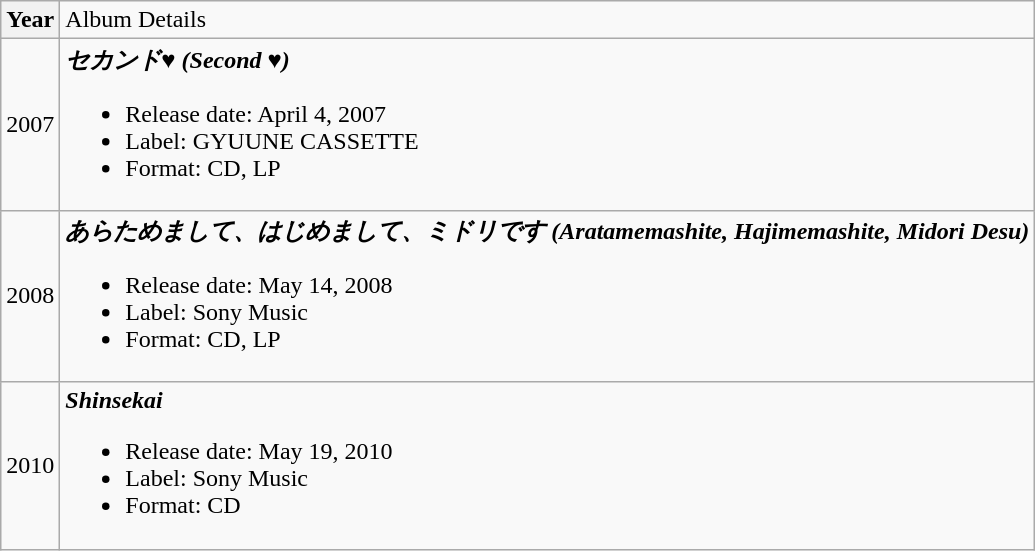<table class="wikitable">
<tr>
<th>Year</th>
<td>Album Details</td>
</tr>
<tr>
<td>2007</td>
<td><strong><em>セカンド♥ (Second ♥)</em></strong><br><ul><li>Release date: April 4, 2007</li><li>Label: GYUUNE CASSETTE</li><li>Format: CD, LP</li></ul></td>
</tr>
<tr>
<td>2008</td>
<td><strong><em>あらためまして、はじめまして、ミドリです (Aratamemashite, Hajimemashite, Midori Desu)</em></strong><br><ul><li>Release date: May 14, 2008</li><li>Label: Sony Music</li><li>Format: CD, LP</li></ul></td>
</tr>
<tr>
<td>2010</td>
<td><strong><em>Shinsekai</em></strong><br><ul><li>Release date: May 19, 2010</li><li>Label: Sony Music</li><li>Format: CD</li></ul></td>
</tr>
</table>
